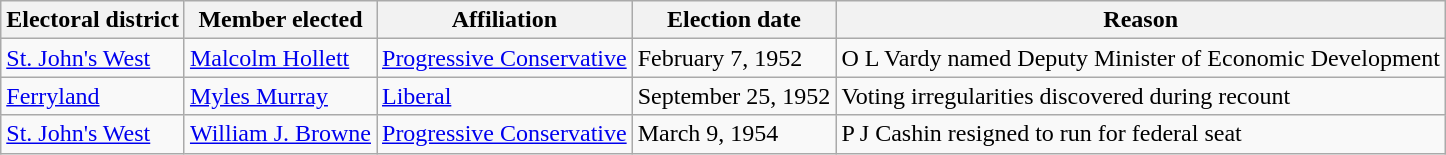<table class="wikitable sortable">
<tr>
<th>Electoral district</th>
<th>Member elected</th>
<th>Affiliation</th>
<th>Election date</th>
<th>Reason</th>
</tr>
<tr>
<td><a href='#'>St. John's West</a></td>
<td><a href='#'>Malcolm Hollett</a></td>
<td><a href='#'>Progressive Conservative</a></td>
<td>February 7, 1952</td>
<td>O L Vardy named Deputy Minister of Economic Development</td>
</tr>
<tr>
<td><a href='#'>Ferryland</a></td>
<td><a href='#'>Myles Murray</a></td>
<td><a href='#'>Liberal</a></td>
<td>September 25, 1952</td>
<td>Voting irregularities discovered during recount</td>
</tr>
<tr>
<td><a href='#'>St. John's West</a></td>
<td><a href='#'>William J. Browne</a></td>
<td><a href='#'>Progressive Conservative</a></td>
<td>March 9, 1954</td>
<td>P J Cashin resigned to run for federal seat</td>
</tr>
</table>
